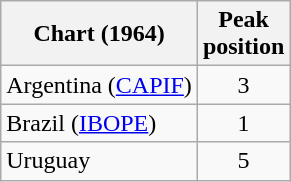<table class="wikitable sortable">
<tr>
<th>Chart (1964)</th>
<th>Peak<br>position</th>
</tr>
<tr>
<td>Argentina (<a href='#'>CAPIF</a>)</td>
<td style="text-align:center;">3</td>
</tr>
<tr>
<td>Brazil (<a href='#'>IBOPE</a>)</td>
<td style="text-align:center;">1</td>
</tr>
<tr>
<td>Uruguay</td>
<td style="text-align:center;">5</td>
</tr>
</table>
